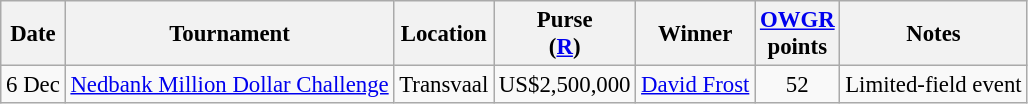<table class="wikitable" style="font-size:95%">
<tr>
<th>Date</th>
<th>Tournament</th>
<th>Location</th>
<th>Purse<br>(<a href='#'>R</a>)</th>
<th>Winner</th>
<th><a href='#'>OWGR</a><br>points</th>
<th>Notes</th>
</tr>
<tr>
<td>6 Dec</td>
<td><a href='#'>Nedbank Million Dollar Challenge</a></td>
<td>Transvaal</td>
<td align=right>US$2,500,000</td>
<td> <a href='#'>David Frost</a></td>
<td align=center>52</td>
<td>Limited-field event</td>
</tr>
</table>
